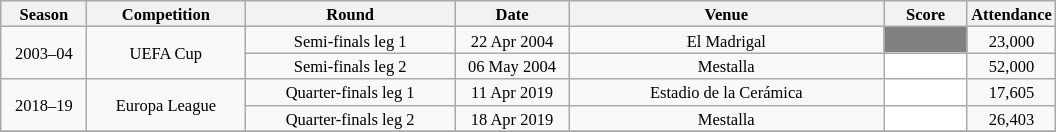<table class="wikitable" style="text-align: center; font-size: 11px">
<tr>
<th width="52">Season</th>
<th width="100">Competition</th>
<th width="135">Round</th>
<th width="70">Date</th>
<th width="205">Venue</th>
<th width="50">Score</th>
<th width="25">Attendance</th>
</tr>
<tr>
<td rowspan="2">2003–04</td>
<td rowspan="2">UEFA Cup</td>
<td>Semi-finals leg 1</td>
<td>22 Apr 2004</td>
<td>El Madrigal</td>
<td bgcolor=808080></td>
<td>23,000</td>
</tr>
<tr>
<td>Semi-finals leg 2</td>
<td>06 May 2004</td>
<td>Mestalla</td>
<td bgcolor=FFFFFF></td>
<td>52,000</td>
</tr>
<tr>
<td rowspan="2">2018–19</td>
<td rowspan="2">Europa League</td>
<td>Quarter-finals leg 1</td>
<td>11 Apr 2019</td>
<td>Estadio de la Cerámica</td>
<td bgcolor=FFFFFF></td>
<td>17,605</td>
</tr>
<tr>
<td>Quarter-finals leg 2</td>
<td>18 Apr 2019</td>
<td>Mestalla</td>
<td bgcolor=FFFFFF></td>
<td>26,403</td>
</tr>
<tr>
</tr>
</table>
